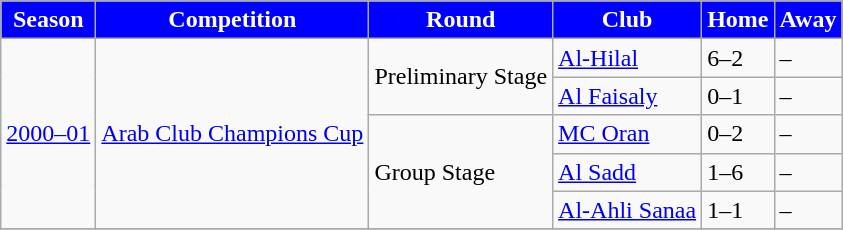<table class="wikitable">
<tr>
<th style="color:white; background:blue;">Season</th>
<th style="color:white; background:blue;">Competition</th>
<th style="color:white; background:blue;">Round</th>
<th style="color:white; background:blue;">Club</th>
<th style="color:white; background:blue;">Home</th>
<th style="color:white; background:blue;">Away</th>
</tr>
<tr>
<td rowspan=5><a href='#'>2000–01</a></td>
<td rowspan=5><a href='#'>Arab Club Champions Cup</a></td>
<td rowspan=2>Preliminary Stage</td>
<td> <a href='#'>Al-Hilal</a></td>
<td>6–2</td>
<td>–</td>
</tr>
<tr>
<td> <a href='#'>Al Faisaly</a></td>
<td>0–1</td>
<td>–</td>
</tr>
<tr>
<td rowspan=3>Group Stage</td>
<td> <a href='#'>MC Oran</a></td>
<td>0–2</td>
<td>–</td>
</tr>
<tr>
<td> <a href='#'>Al Sadd</a></td>
<td>1–6</td>
<td>–</td>
</tr>
<tr>
<td> <a href='#'>Al-Ahli Sanaa</a></td>
<td>1–1</td>
<td>–</td>
</tr>
<tr>
</tr>
</table>
